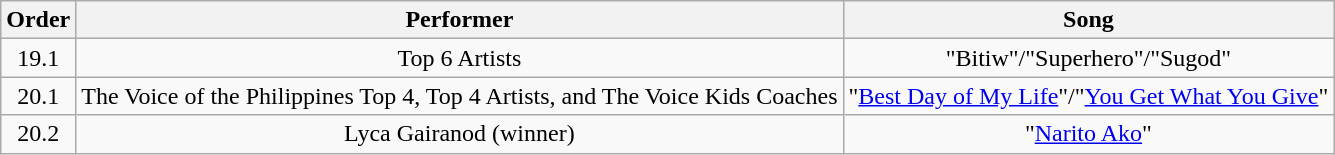<table class="wikitable" style="text-align:center;">
<tr>
<th>Order</th>
<th>Performer</th>
<th>Song</th>
</tr>
<tr>
<td>19.1</td>
<td>Top 6 Artists</td>
<td>"Bitiw"/"Superhero"/"Sugod"</td>
</tr>
<tr>
<td>20.1</td>
<td>The Voice of the Philippines Top 4, Top 4 Artists, and The Voice Kids Coaches</td>
<td>"<a href='#'>Best Day of My Life</a>"/"<a href='#'>You Get What You Give</a>"</td>
</tr>
<tr>
<td>20.2</td>
<td>Lyca Gairanod (winner)</td>
<td>"<a href='#'>Narito Ako</a>"</td>
</tr>
</table>
